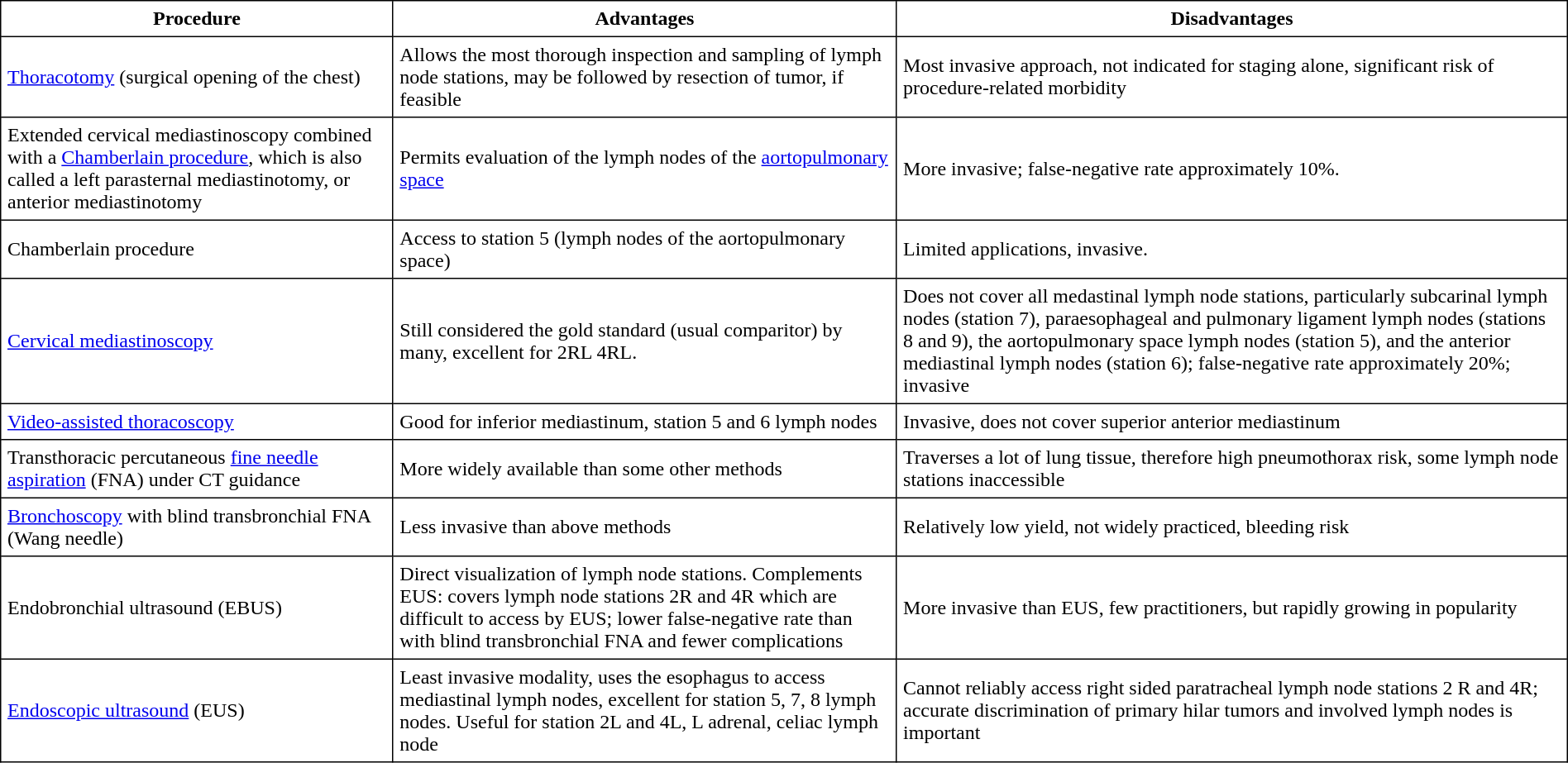<table style="border:1px solid black; border-collapse:collapse" border="1" cellpadding="5">
<tr>
<th>Procedure</th>
<th>Advantages</th>
<th>Disadvantages</th>
</tr>
<tr>
<td><a href='#'>Thoracotomy</a> (surgical opening of the chest)</td>
<td>Allows the most thorough inspection and sampling of lymph node stations, may be followed by resection of tumor, if feasible</td>
<td>Most invasive approach, not indicated for staging alone, significant risk of procedure-related morbidity</td>
</tr>
<tr>
<td>Extended cervical mediastinoscopy combined with a <a href='#'>Chamberlain procedure</a>, which is also called a left parasternal mediastinotomy, or anterior mediastinotomy</td>
<td>Permits evaluation of the lymph nodes of the <a href='#'>aortopulmonary space</a></td>
<td>More invasive; false-negative rate approximately 10%.</td>
</tr>
<tr>
<td>Chamberlain procedure</td>
<td>Access to station 5 (lymph nodes of the aortopulmonary space)</td>
<td>Limited applications, invasive.</td>
</tr>
<tr>
<td><a href='#'>Cervical mediastinoscopy</a></td>
<td>Still considered the gold standard (usual comparitor) by many, excellent for 2RL 4RL.</td>
<td>Does not cover all medastinal lymph node stations, particularly subcarinal lymph nodes (station 7), paraesophageal and pulmonary ligament lymph nodes (stations 8 and 9), the aortopulmonary space lymph nodes (station 5), and the anterior mediastinal lymph nodes (station 6); false-negative rate approximately 20%; invasive</td>
</tr>
<tr>
<td><a href='#'>Video-assisted thoracoscopy</a></td>
<td>Good for inferior mediastinum, station 5 and 6 lymph nodes</td>
<td>Invasive, does not cover superior anterior mediastinum</td>
</tr>
<tr>
<td>Transthoracic percutaneous <a href='#'>fine needle aspiration</a> (FNA) under CT guidance</td>
<td>More widely available than some other methods</td>
<td>Traverses a lot of lung tissue, therefore high pneumothorax risk, some lymph node stations inaccessible</td>
</tr>
<tr>
<td><a href='#'>Bronchoscopy</a> with blind transbronchial FNA (Wang needle)</td>
<td>Less invasive than above methods</td>
<td>Relatively low yield, not widely practiced, bleeding risk</td>
</tr>
<tr>
<td>Endobronchial ultrasound (EBUS)</td>
<td>Direct visualization of lymph node stations. Complements EUS: covers lymph node stations 2R and 4R which are difficult to access by EUS; lower false-negative rate than with blind transbronchial FNA and fewer complications</td>
<td>More invasive than EUS, few practitioners, but rapidly growing in popularity</td>
</tr>
<tr>
<td><a href='#'>Endoscopic ultrasound</a> (EUS)</td>
<td>Least invasive modality, uses the esophagus to access mediastinal lymph nodes, excellent for station 5, 7, 8 lymph nodes. Useful for station 2L and 4L, L adrenal, celiac lymph node</td>
<td>Cannot reliably access right sided paratracheal lymph node stations 2 R and 4R; accurate discrimination of primary hilar tumors and involved lymph nodes is important</td>
</tr>
</table>
